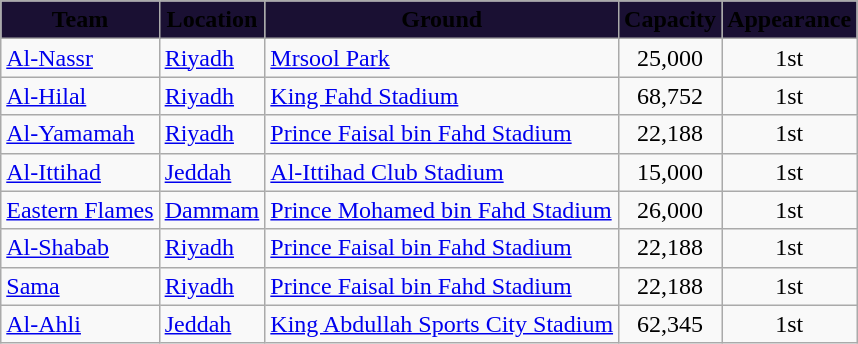<table class="wikitable sortable">
<tr>
<th style="background-color:#1A1033;"><span>Team</span></th>
<th style="background-color:#1A1033;"><span>Location</span></th>
<th style="background-color:#1A1033;"><span>Ground</span></th>
<th style="background-color:#1A1033;"><span>Capacity</span></th>
<th data-sort-type=number style="background-color:#1A1033;"><span>Appearance</span></th>
</tr>
<tr>
<td><a href='#'>Al-Nassr</a></td>
<td><a href='#'>Riyadh</a></td>
<td><a href='#'>Mrsool Park</a></td>
<td style="text-align:center">25,000</td>
<td style="text-align:center">1st</td>
</tr>
<tr>
<td><a href='#'>Al-Hilal</a></td>
<td><a href='#'>Riyadh</a></td>
<td><a href='#'>King Fahd Stadium</a></td>
<td style="text-align:center">68,752</td>
<td style="text-align:center">1st</td>
</tr>
<tr>
<td><a href='#'>Al-Yamamah</a></td>
<td><a href='#'>Riyadh</a></td>
<td><a href='#'>Prince Faisal bin Fahd Stadium</a></td>
<td style="text-align:center">22,188</td>
<td style="text-align:center">1st</td>
</tr>
<tr>
<td><a href='#'>Al-Ittihad</a></td>
<td><a href='#'>Jeddah</a></td>
<td><a href='#'>Al-Ittihad Club Stadium</a></td>
<td style="text-align:center">15,000</td>
<td style="text-align:center">1st</td>
</tr>
<tr>
<td><a href='#'>Eastern Flames</a></td>
<td><a href='#'>Dammam</a></td>
<td><a href='#'>Prince Mohamed bin Fahd Stadium</a></td>
<td style="text-align:center">26,000</td>
<td style="text-align:center">1st</td>
</tr>
<tr>
<td><a href='#'>Al-Shabab</a></td>
<td><a href='#'>Riyadh</a></td>
<td><a href='#'>Prince Faisal bin Fahd Stadium</a></td>
<td style="text-align:center">22,188</td>
<td style="text-align:center">1st</td>
</tr>
<tr>
<td><a href='#'>Sama</a></td>
<td><a href='#'>Riyadh</a></td>
<td><a href='#'>Prince Faisal bin Fahd Stadium</a></td>
<td style="text-align:center">22,188</td>
<td style="text-align:center">1st</td>
</tr>
<tr>
<td><a href='#'>Al-Ahli</a></td>
<td><a href='#'>Jeddah</a></td>
<td><a href='#'>King Abdullah Sports City Stadium</a></td>
<td style="text-align:center">62,345</td>
<td style="text-align:center">1st</td>
</tr>
</table>
